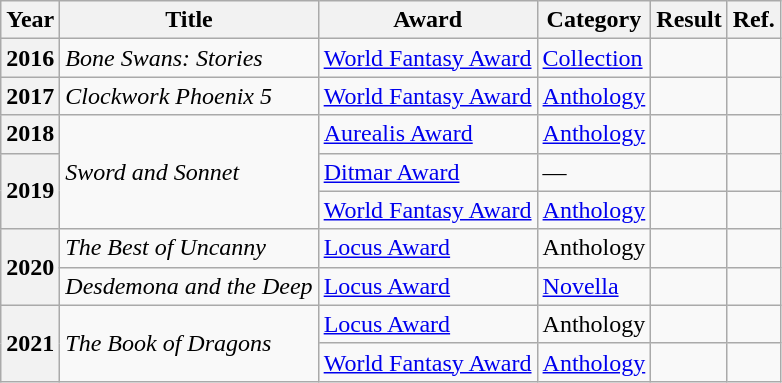<table class="wikitable sortable">
<tr>
<th>Year</th>
<th>Title</th>
<th>Award</th>
<th>Category</th>
<th>Result</th>
<th>Ref.</th>
</tr>
<tr>
<th>2016</th>
<td><em>Bone Swans: Stories</em></td>
<td><a href='#'>World Fantasy Award</a></td>
<td><a href='#'>Collection</a></td>
<td></td>
<td></td>
</tr>
<tr>
<th>2017</th>
<td><em>Clockwork Phoenix 5</em></td>
<td><a href='#'>World Fantasy Award</a></td>
<td><a href='#'>Anthology</a></td>
<td></td>
<td></td>
</tr>
<tr>
<th>2018</th>
<td rowspan="3"><em>Sword and Sonnet</em></td>
<td><a href='#'>Aurealis Award</a></td>
<td><a href='#'>Anthology</a></td>
<td></td>
<td></td>
</tr>
<tr>
<th rowspan="2">2019</th>
<td><a href='#'>Ditmar Award</a></td>
<td>—</td>
<td></td>
<td></td>
</tr>
<tr>
<td><a href='#'>World Fantasy Award</a></td>
<td><a href='#'>Anthology</a></td>
<td></td>
<td></td>
</tr>
<tr>
<th rowspan="2">2020</th>
<td><em>The Best of Uncanny</em></td>
<td><a href='#'>Locus Award</a></td>
<td>Anthology</td>
<td></td>
<td></td>
</tr>
<tr>
<td><em>Desdemona and the Deep</em></td>
<td><a href='#'>Locus Award</a></td>
<td><a href='#'>Novella</a></td>
<td></td>
<td></td>
</tr>
<tr>
<th rowspan="2">2021</th>
<td rowspan="2"><em>The Book of Dragons</em></td>
<td><a href='#'>Locus Award</a></td>
<td>Anthology</td>
<td></td>
<td></td>
</tr>
<tr>
<td><a href='#'>World Fantasy Award</a></td>
<td><a href='#'>Anthology</a></td>
<td></td>
<td></td>
</tr>
</table>
